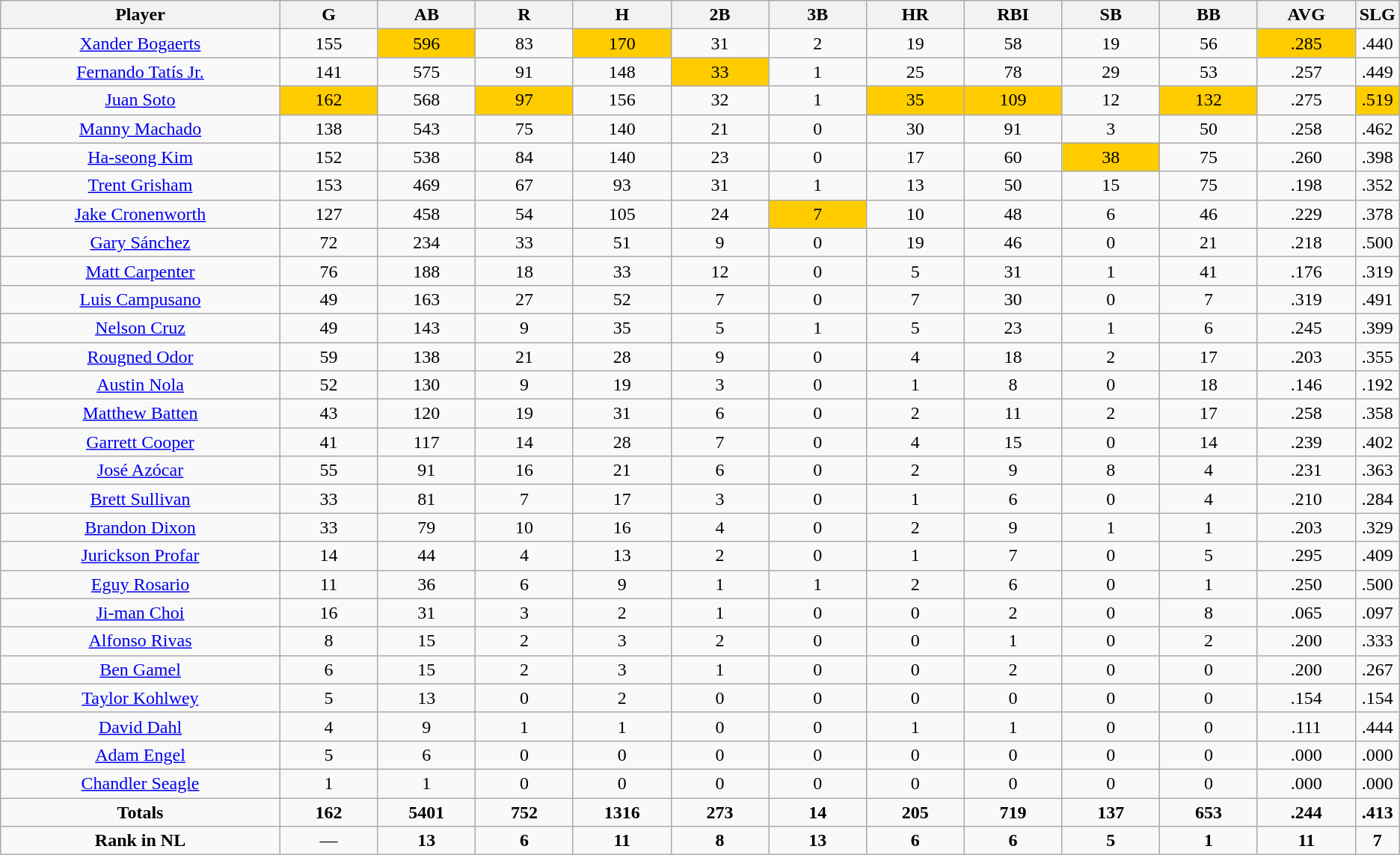<table class=wikitable style="text-align:center">
<tr>
<th bgcolor=#DDDDFF; width="20%">Player</th>
<th bgcolor=#DDDDFF; width="7%">G</th>
<th bgcolor=#DDDDFF; width="7%">AB</th>
<th bgcolor=#DDDDFF; width="7%">R</th>
<th bgcolor=#DDDDFF; width="7%">H</th>
<th bgcolor=#DDDDFF; width="7%">2B</th>
<th bgcolor=#DDDDFF; width="7%">3B</th>
<th bgcolor=#DDDDFF; width="7%">HR</th>
<th bgcolor=#DDDDFF; width="7%">RBI</th>
<th bgcolor=#DDDDFF; width="7%">SB</th>
<th bgcolor=#DDDDFF; width="7%">BB</th>
<th bgcolor=#DDDDFF; width="7%">AVG</th>
<th bgcolor=#DDDDFF; width="7%">SLG</th>
</tr>
<tr>
<td><a href='#'>Xander Bogaerts</a></td>
<td>155</td>
<td bgcolor=#ffcc00>596</td>
<td>83</td>
<td bgcolor=#ffcc00>170</td>
<td>31</td>
<td>2</td>
<td>19</td>
<td>58</td>
<td>19</td>
<td>56</td>
<td bgcolor=#ffcc00>.285</td>
<td>.440</td>
</tr>
<tr>
<td><a href='#'>Fernando Tatís Jr.</a></td>
<td>141</td>
<td>575</td>
<td>91</td>
<td>148</td>
<td bgcolor=#ffcc00>33</td>
<td>1</td>
<td>25</td>
<td>78</td>
<td>29</td>
<td>53</td>
<td>.257</td>
<td>.449</td>
</tr>
<tr>
<td><a href='#'>Juan Soto</a></td>
<td bgcolor=#ffcc00>162</td>
<td>568</td>
<td bgcolor=#ffcc00>97</td>
<td>156</td>
<td>32</td>
<td>1</td>
<td bgcolor=#ffcc00>35</td>
<td bgcolor=#ffcc00>109</td>
<td>12</td>
<td bgcolor=#ffcc00>132</td>
<td>.275</td>
<td bgcolor=#ffcc00>.519</td>
</tr>
<tr>
<td><a href='#'>Manny Machado</a></td>
<td>138</td>
<td>543</td>
<td>75</td>
<td>140</td>
<td>21</td>
<td>0</td>
<td>30</td>
<td>91</td>
<td>3</td>
<td>50</td>
<td>.258</td>
<td>.462</td>
</tr>
<tr>
<td><a href='#'>Ha-seong Kim</a></td>
<td>152</td>
<td>538</td>
<td>84</td>
<td>140</td>
<td>23</td>
<td>0</td>
<td>17</td>
<td>60</td>
<td bgcolor=#ffcc00>38</td>
<td>75</td>
<td>.260</td>
<td>.398</td>
</tr>
<tr>
<td><a href='#'>Trent Grisham</a></td>
<td>153</td>
<td>469</td>
<td>67</td>
<td>93</td>
<td>31</td>
<td>1</td>
<td>13</td>
<td>50</td>
<td>15</td>
<td>75</td>
<td>.198</td>
<td>.352</td>
</tr>
<tr>
<td><a href='#'>Jake Cronenworth</a></td>
<td>127</td>
<td>458</td>
<td>54</td>
<td>105</td>
<td>24</td>
<td bgcolor=#ffcc00>7</td>
<td>10</td>
<td>48</td>
<td>6</td>
<td>46</td>
<td>.229</td>
<td>.378</td>
</tr>
<tr>
<td><a href='#'>Gary Sánchez</a></td>
<td>72</td>
<td>234</td>
<td>33</td>
<td>51</td>
<td>9</td>
<td>0</td>
<td>19</td>
<td>46</td>
<td>0</td>
<td>21</td>
<td>.218</td>
<td>.500</td>
</tr>
<tr>
<td><a href='#'>Matt Carpenter</a></td>
<td>76</td>
<td>188</td>
<td>18</td>
<td>33</td>
<td>12</td>
<td>0</td>
<td>5</td>
<td>31</td>
<td>1</td>
<td>41</td>
<td>.176</td>
<td>.319</td>
</tr>
<tr>
<td><a href='#'>Luis Campusano</a></td>
<td>49</td>
<td>163</td>
<td>27</td>
<td>52</td>
<td>7</td>
<td>0</td>
<td>7</td>
<td>30</td>
<td>0</td>
<td>7</td>
<td>.319</td>
<td>.491</td>
</tr>
<tr>
<td><a href='#'>Nelson Cruz</a></td>
<td>49</td>
<td>143</td>
<td>9</td>
<td>35</td>
<td>5</td>
<td>1</td>
<td>5</td>
<td>23</td>
<td>1</td>
<td>6</td>
<td>.245</td>
<td>.399</td>
</tr>
<tr>
<td><a href='#'>Rougned Odor</a></td>
<td>59</td>
<td>138</td>
<td>21</td>
<td>28</td>
<td>9</td>
<td>0</td>
<td>4</td>
<td>18</td>
<td>2</td>
<td>17</td>
<td>.203</td>
<td>.355</td>
</tr>
<tr>
<td><a href='#'>Austin Nola</a></td>
<td>52</td>
<td>130</td>
<td>9</td>
<td>19</td>
<td>3</td>
<td>0</td>
<td>1</td>
<td>8</td>
<td>0</td>
<td>18</td>
<td>.146</td>
<td>.192</td>
</tr>
<tr>
<td><a href='#'>Matthew Batten</a></td>
<td>43</td>
<td>120</td>
<td>19</td>
<td>31</td>
<td>6</td>
<td>0</td>
<td>2</td>
<td>11</td>
<td>2</td>
<td>17</td>
<td>.258</td>
<td>.358</td>
</tr>
<tr>
<td><a href='#'>Garrett Cooper</a></td>
<td>41</td>
<td>117</td>
<td>14</td>
<td>28</td>
<td>7</td>
<td>0</td>
<td>4</td>
<td>15</td>
<td>0</td>
<td>14</td>
<td>.239</td>
<td>.402</td>
</tr>
<tr>
<td><a href='#'>José Azócar</a></td>
<td>55</td>
<td>91</td>
<td>16</td>
<td>21</td>
<td>6</td>
<td>0</td>
<td>2</td>
<td>9</td>
<td>8</td>
<td>4</td>
<td>.231</td>
<td>.363</td>
</tr>
<tr>
<td><a href='#'>Brett Sullivan</a></td>
<td>33</td>
<td>81</td>
<td>7</td>
<td>17</td>
<td>3</td>
<td>0</td>
<td>1</td>
<td>6</td>
<td>0</td>
<td>4</td>
<td>.210</td>
<td>.284</td>
</tr>
<tr>
<td><a href='#'>Brandon Dixon</a></td>
<td>33</td>
<td>79</td>
<td>10</td>
<td>16</td>
<td>4</td>
<td>0</td>
<td>2</td>
<td>9</td>
<td>1</td>
<td>1</td>
<td>.203</td>
<td>.329</td>
</tr>
<tr>
<td><a href='#'>Jurickson Profar</a></td>
<td>14</td>
<td>44</td>
<td>4</td>
<td>13</td>
<td>2</td>
<td>0</td>
<td>1</td>
<td>7</td>
<td>0</td>
<td>5</td>
<td>.295</td>
<td>.409</td>
</tr>
<tr>
<td><a href='#'>Eguy Rosario</a></td>
<td>11</td>
<td>36</td>
<td>6</td>
<td>9</td>
<td>1</td>
<td>1</td>
<td>2</td>
<td>6</td>
<td>0</td>
<td>1</td>
<td>.250</td>
<td>.500</td>
</tr>
<tr>
<td><a href='#'>Ji-man Choi</a></td>
<td>16</td>
<td>31</td>
<td>3</td>
<td>2</td>
<td>1</td>
<td>0</td>
<td>0</td>
<td>2</td>
<td>0</td>
<td>8</td>
<td>.065</td>
<td>.097</td>
</tr>
<tr>
<td><a href='#'>Alfonso Rivas</a></td>
<td>8</td>
<td>15</td>
<td>2</td>
<td>3</td>
<td>2</td>
<td>0</td>
<td>0</td>
<td>1</td>
<td>0</td>
<td>2</td>
<td>.200</td>
<td>.333</td>
</tr>
<tr>
<td><a href='#'>Ben Gamel</a></td>
<td>6</td>
<td>15</td>
<td>2</td>
<td>3</td>
<td>1</td>
<td>0</td>
<td>0</td>
<td>2</td>
<td>0</td>
<td>0</td>
<td>.200</td>
<td>.267</td>
</tr>
<tr>
<td><a href='#'>Taylor Kohlwey</a></td>
<td>5</td>
<td>13</td>
<td>0</td>
<td>2</td>
<td>0</td>
<td>0</td>
<td>0</td>
<td>0</td>
<td>0</td>
<td>0</td>
<td>.154</td>
<td>.154</td>
</tr>
<tr>
<td><a href='#'>David Dahl</a></td>
<td>4</td>
<td>9</td>
<td>1</td>
<td>1</td>
<td>0</td>
<td>0</td>
<td>1</td>
<td>1</td>
<td>0</td>
<td>0</td>
<td>.111</td>
<td>.444</td>
</tr>
<tr>
<td><a href='#'>Adam Engel</a></td>
<td>5</td>
<td>6</td>
<td>0</td>
<td>0</td>
<td>0</td>
<td>0</td>
<td>0</td>
<td>0</td>
<td>0</td>
<td>0</td>
<td>.000</td>
<td>.000</td>
</tr>
<tr>
<td><a href='#'>Chandler Seagle</a></td>
<td>1</td>
<td>1</td>
<td>0</td>
<td>0</td>
<td>0</td>
<td>0</td>
<td>0</td>
<td>0</td>
<td>0</td>
<td>0</td>
<td>.000</td>
<td>.000</td>
</tr>
<tr>
<td><strong>Totals</strong></td>
<td><strong>162</strong></td>
<td><strong>5401</strong></td>
<td><strong>752</strong></td>
<td><strong>1316</strong></td>
<td><strong>273</strong></td>
<td><strong>14</strong></td>
<td><strong>205</strong></td>
<td><strong>719</strong></td>
<td><strong>137</strong></td>
<td><strong>653</strong></td>
<td><strong>.244</strong></td>
<td><strong>.413</strong></td>
</tr>
<tr>
<td><strong>Rank in NL</strong></td>
<td>—</td>
<td><strong>13</strong></td>
<td><strong>6</strong></td>
<td><strong>11</strong></td>
<td><strong>8</strong></td>
<td><strong>13</strong></td>
<td><strong>6</strong></td>
<td><strong>6</strong></td>
<td><strong>5</strong></td>
<td><strong>1</strong></td>
<td><strong>11</strong></td>
<td><strong>7</strong></td>
</tr>
</table>
